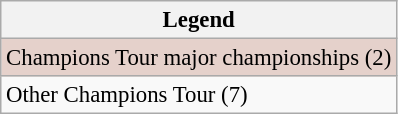<table class="wikitable" style="font-size:95%;">
<tr>
<th>Legend</th>
</tr>
<tr style="background:#e5d1cb;">
<td>Champions Tour major championships (2)</td>
</tr>
<tr>
<td>Other Champions Tour (7)</td>
</tr>
</table>
